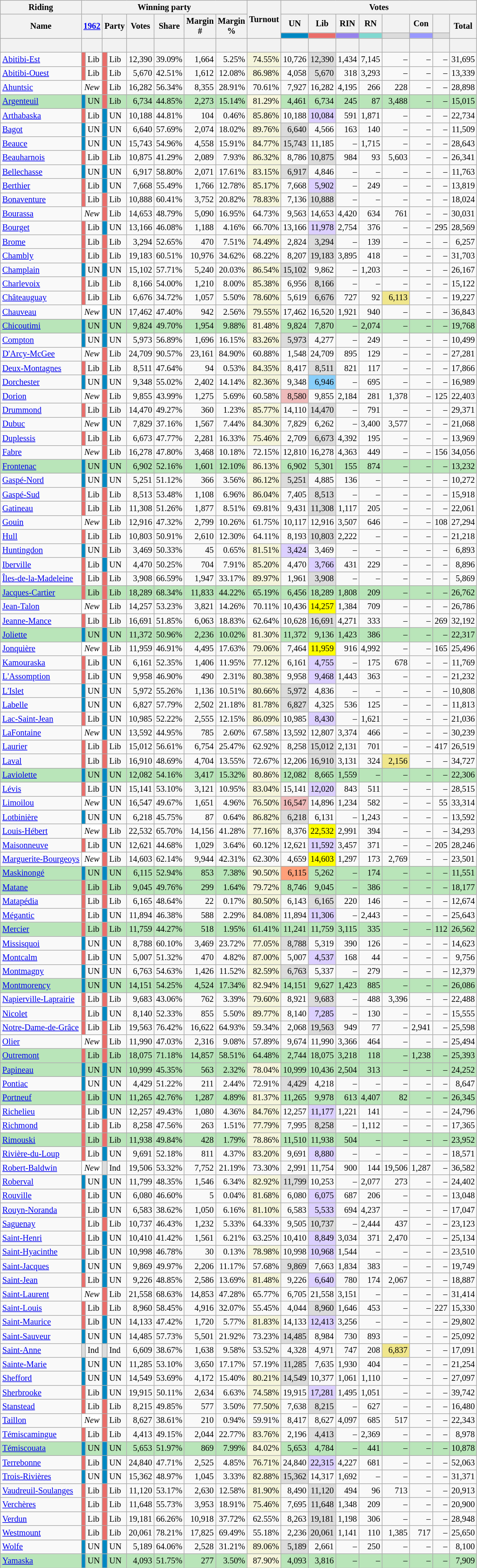<table class="wikitable sortable mw-collapsible" style="text-align:right; font-size:85%">
<tr>
<th scope="col">Riding</th>
<th scope="col" colspan="8">Winning party</th>
<th rowspan="3" scope="col">Turnout<br></th>
<th scope="col" colspan="8">Votes</th>
</tr>
<tr>
<th rowspan="2" scope="col">Name</th>
<th colspan="2" rowspan="2" scope="col"><strong><a href='#'>1962</a></strong></th>
<th colspan="2" rowspan="2" scope="col">Party</th>
<th rowspan="2" scope="col">Votes</th>
<th rowspan="2" scope="col">Share</th>
<th rowspan="2" scope="col">Margin<br>#</th>
<th rowspan="2" scope="col">Margin<br>%</th>
<th scope="col">UN</th>
<th scope="col">Lib</th>
<th scope="col">RIN</th>
<th scope="col">RN</th>
<th scope="col"></th>
<th scope="col">Con</th>
<th scope="col"></th>
<th rowspan="2" scope="col">Total</th>
</tr>
<tr>
<th scope="col" style="background-color:#0088C2;"></th>
<th scope="col" style="background-color:#EA6D6A;"></th>
<th scope="col" style="background-color:#9683EC;"></th>
<th scope="col" style="background-color:#81D8D0;"></th>
<th scope="col" style="background-color:#DCDCDC;"></th>
<th scope="col" style="background-color:#9999FF;"></th>
<th scope="col" style="background-color:#DCDCDC;"></th>
</tr>
<tr>
<th> </th>
<th colspan="2"></th>
<th colspan="2"></th>
<th></th>
<th></th>
<th></th>
<th></th>
<th></th>
<th></th>
<th></th>
<th></th>
<th></th>
<th></th>
<th></th>
<th></th>
<th></th>
</tr>
<tr>
<td style="text-align:left"><a href='#'>Abitibi-Est</a></td>
<td style="background-color:#EA6D6A;"></td>
<td style="text-align:left;">Lib</td>
<td style="background-color:#EA6D6A;"></td>
<td style="text-align:left;">Lib</td>
<td>12,390</td>
<td>39.09%</td>
<td>1,664</td>
<td>5.25%</td>
<td style="background-color:#F5F5DC;">74.55%</td>
<td>10,726</td>
<td style="background-color:#DCDCDC;">12,390</td>
<td>1,434</td>
<td>7,145</td>
<td>–</td>
<td>–</td>
<td>–</td>
<td>31,695</td>
</tr>
<tr>
<td style="text-align:left"><a href='#'>Abitibi-Ouest</a></td>
<td style="background-color:#EA6D6A;"></td>
<td style="text-align:left;">Lib</td>
<td style="background-color:#EA6D6A;"></td>
<td style="text-align:left;">Lib</td>
<td>5,670</td>
<td>42.51%</td>
<td>1,612</td>
<td>12.08%</td>
<td style="background-color:#F5F5DC;">86.98%</td>
<td>4,058</td>
<td style="background-color:#DCDCDC;">5,670</td>
<td>318</td>
<td>3,293</td>
<td>–</td>
<td>–</td>
<td>–</td>
<td>13,339</td>
</tr>
<tr>
<td style="text-align:left"><a href='#'>Ahuntsic</a></td>
<td colspan="2" style="background-color:#FFFFFF; text-align:center;"><em>New</em></td>
<td style="background-color:#EA6D6A;"></td>
<td style="text-align:left;">Lib</td>
<td>16,282</td>
<td>56.34%</td>
<td>8,355</td>
<td>28.91%</td>
<td>70.61%</td>
<td>7,927</td>
<td>16,282</td>
<td>4,195</td>
<td>266</td>
<td>228</td>
<td>–</td>
<td>–</td>
<td>28,898</td>
</tr>
<tr style="background-color:#B9E5B9;">
<td style="text-align:left"><a href='#'>Argenteuil</a></td>
<td style="background-color:#0088C2;"></td>
<td style="text-align:left;">UN</td>
<td style="background-color:#EA6D6A;"></td>
<td style="text-align:left;">Lib</td>
<td>6,734</td>
<td>44.85%</td>
<td>2,273</td>
<td>15.14%</td>
<td style="background-color:#F5F5DC;">81.29%</td>
<td>4,461</td>
<td>6,734</td>
<td>245</td>
<td>87</td>
<td>3,488</td>
<td>–</td>
<td>–</td>
<td>15,015</td>
</tr>
<tr>
<td style="text-align:left"><a href='#'>Arthabaska</a></td>
<td style="background-color:#EA6D6A;"></td>
<td style="text-align:left;">Lib</td>
<td style="background-color:#0088C2;"></td>
<td style="text-align:left;">UN</td>
<td>10,188</td>
<td>44.81%</td>
<td>104</td>
<td>0.46%</td>
<td style="background-color:#F5F5DC;">85.86%</td>
<td>10,188</td>
<td style="background-color:#DCD0FF;">10,084</td>
<td>591</td>
<td>1,871</td>
<td>–</td>
<td>–</td>
<td>–</td>
<td>22,734</td>
</tr>
<tr>
<td style="text-align:left"><a href='#'>Bagot</a></td>
<td style="background-color:#0088C2;"></td>
<td style="text-align:left;">UN</td>
<td style="background-color:#0088C2;"></td>
<td style="text-align:left;">UN</td>
<td>6,640</td>
<td>57.69%</td>
<td>2,074</td>
<td>18.02%</td>
<td style="background-color:#F5F5DC;">89.76%</td>
<td style="background-color:#DCDCDC;">6,640</td>
<td>4,566</td>
<td>163</td>
<td>140</td>
<td>–</td>
<td>–</td>
<td>–</td>
<td>11,509</td>
</tr>
<tr>
<td style="text-align:left"><a href='#'>Beauce</a></td>
<td style="background-color:#0088C2;"></td>
<td style="text-align:left;">UN</td>
<td style="background-color:#0088C2;"></td>
<td style="text-align:left;">UN</td>
<td>15,743</td>
<td>54.96%</td>
<td>4,558</td>
<td>15.91%</td>
<td style="background-color:#F5F5DC;">84.77%</td>
<td style="background-color:#DCDCDC;">15,743</td>
<td>11,185</td>
<td>–</td>
<td>1,715</td>
<td>–</td>
<td>–</td>
<td>–</td>
<td>28,643</td>
</tr>
<tr>
<td style="text-align:left"><a href='#'>Beauharnois</a></td>
<td style="background-color:#EA6D6A;"></td>
<td style="text-align:left;">Lib</td>
<td style="background-color:#EA6D6A;"></td>
<td style="text-align:left;">Lib</td>
<td>10,875</td>
<td>41.29%</td>
<td>2,089</td>
<td>7.93%</td>
<td style="background-color:#F5F5DC;">86.32%</td>
<td>8,786</td>
<td style="background-color:#DCDCDC;">10,875</td>
<td>984</td>
<td>93</td>
<td>5,603</td>
<td>–</td>
<td>–</td>
<td>26,341</td>
</tr>
<tr>
<td style="text-align:left"><a href='#'>Bellechasse</a></td>
<td style="background-color:#0088C2;"></td>
<td style="text-align:left;">UN</td>
<td style="background-color:#0088C2;"></td>
<td style="text-align:left;">UN</td>
<td>6,917</td>
<td>58.80%</td>
<td>2,071</td>
<td>17.61%</td>
<td style="background-color:#F5F5DC;">83.15%</td>
<td style="background-color:#DCDCDC;">6,917</td>
<td>4,846</td>
<td>–</td>
<td>–</td>
<td>–</td>
<td>–</td>
<td>–</td>
<td>11,763</td>
</tr>
<tr>
<td style="text-align:left"><a href='#'>Berthier</a></td>
<td style="background-color:#EA6D6A;"></td>
<td style="text-align:left;">Lib</td>
<td style="background-color:#0088C2;"></td>
<td style="text-align:left;">UN</td>
<td>7,668</td>
<td>55.49%</td>
<td>1,766</td>
<td>12.78%</td>
<td style="background-color:#F5F5DC;">85.17%</td>
<td>7,668</td>
<td style="background-color:#DCD0FF;">5,902</td>
<td>–</td>
<td>249</td>
<td>–</td>
<td>–</td>
<td>–</td>
<td>13,819</td>
</tr>
<tr>
<td style="text-align:left"><a href='#'>Bonaventure</a></td>
<td style="background-color:#EA6D6A;"></td>
<td style="text-align:left;">Lib</td>
<td style="background-color:#EA6D6A;"></td>
<td style="text-align:left;">Lib</td>
<td>10,888</td>
<td>60.41%</td>
<td>3,752</td>
<td>20.82%</td>
<td style="background-color:#F5F5DC;">78.83%</td>
<td>7,136</td>
<td style="background-color:#DCDCDC;">10,888</td>
<td>–</td>
<td>–</td>
<td>–</td>
<td>–</td>
<td>–</td>
<td>18,024</td>
</tr>
<tr>
<td style="text-align:left"><a href='#'>Bourassa</a></td>
<td colspan="2" style="background-color:#FFFFFF; text-align:center;"><em>New</em></td>
<td style="background-color:#EA6D6A;"></td>
<td style="text-align:left;">Lib</td>
<td>14,653</td>
<td>48.79%</td>
<td>5,090</td>
<td>16.95%</td>
<td>64.73%</td>
<td>9,563</td>
<td>14,653</td>
<td>4,420</td>
<td>634</td>
<td>761</td>
<td>–</td>
<td>–</td>
<td>30,031</td>
</tr>
<tr>
<td style="text-align:left"><a href='#'>Bourget</a></td>
<td style="background-color:#EA6D6A;"></td>
<td style="text-align:left;">Lib</td>
<td style="background-color:#0088C2;"></td>
<td style="text-align:left;">UN</td>
<td>13,166</td>
<td>46.08%</td>
<td>1,188</td>
<td>4.16%</td>
<td>66.70%</td>
<td>13,166</td>
<td style="background-color:#DCD0FF;">11,978</td>
<td>2,754</td>
<td>376</td>
<td>–</td>
<td>–</td>
<td>295</td>
<td>28,569</td>
</tr>
<tr>
<td style="text-align:left"><a href='#'>Brome</a></td>
<td style="background-color:#EA6D6A;"></td>
<td style="text-align:left;">Lib</td>
<td style="background-color:#EA6D6A;"></td>
<td style="text-align:left;">Lib</td>
<td>3,294</td>
<td>52.65%</td>
<td>470</td>
<td>7.51%</td>
<td style="background-color:#F5F5DC;">74.49%</td>
<td>2,824</td>
<td style="background-color:#DCDCDC;">3,294</td>
<td>–</td>
<td>139</td>
<td>–</td>
<td>–</td>
<td>–</td>
<td>6,257</td>
</tr>
<tr>
<td style="text-align:left"><a href='#'>Chambly</a></td>
<td style="background-color:#EA6D6A;"></td>
<td style="text-align:left;">Lib</td>
<td style="background-color:#EA6D6A;"></td>
<td style="text-align:left;">Lib</td>
<td>19,183</td>
<td>60.51%</td>
<td>10,976</td>
<td>34.62%</td>
<td>68.22%</td>
<td>8,207</td>
<td style="background-color:#DCDCDC;">19,183</td>
<td>3,895</td>
<td>418</td>
<td>–</td>
<td>–</td>
<td>–</td>
<td>31,703</td>
</tr>
<tr>
<td style="text-align:left"><a href='#'>Champlain</a></td>
<td style="background-color:#0088C2;"></td>
<td style="text-align:left;">UN</td>
<td style="background-color:#0088C2;"></td>
<td style="text-align:left;">UN</td>
<td>15,102</td>
<td>57.71%</td>
<td>5,240</td>
<td>20.03%</td>
<td style="background-color:#F5F5DC;">86.54%</td>
<td style="background-color:#DCDCDC;">15,102</td>
<td>9,862</td>
<td>–</td>
<td>1,203</td>
<td>–</td>
<td>–</td>
<td>–</td>
<td>26,167</td>
</tr>
<tr>
<td style="text-align:left"><a href='#'>Charlevoix</a></td>
<td style="background-color:#EA6D6A;"></td>
<td style="text-align:left;">Lib</td>
<td style="background-color:#EA6D6A;"></td>
<td style="text-align:left;">Lib</td>
<td>8,166</td>
<td>54.00%</td>
<td>1,210</td>
<td>8.00%</td>
<td style="background-color:#F5F5DC;">85.38%</td>
<td>6,956</td>
<td style="background-color:#DCDCDC;">8,166</td>
<td>–</td>
<td>–</td>
<td>–</td>
<td>–</td>
<td>–</td>
<td>15,122</td>
</tr>
<tr>
<td style="text-align:left"><a href='#'>Châteauguay</a></td>
<td style="background-color:#EA6D6A;"></td>
<td style="text-align:left;">Lib</td>
<td style="background-color:#EA6D6A;"></td>
<td style="text-align:left;">Lib</td>
<td>6,676</td>
<td>34.72%</td>
<td>1,057</td>
<td>5.50%</td>
<td style="background-color:#F5F5DC;">78.60%</td>
<td>5,619</td>
<td style="background-color:#DCDCDC;">6,676</td>
<td>727</td>
<td>92</td>
<td style="background-color:#F0E68C;">6,113</td>
<td>–</td>
<td>–</td>
<td>19,227</td>
</tr>
<tr>
<td style="text-align:left"><a href='#'>Chauveau</a></td>
<td colspan="2" style="background-color:#FFFFFF; text-align:center;"><em>New</em></td>
<td style="background-color:#0088C2;"></td>
<td style="text-align:left;">UN</td>
<td>17,462</td>
<td>47.40%</td>
<td>942</td>
<td>2.56%</td>
<td style="background-color:#F5F5DC;">79.55%</td>
<td>17,462</td>
<td>16,520</td>
<td>1,921</td>
<td>940</td>
<td>–</td>
<td>–</td>
<td>–</td>
<td>36,843</td>
</tr>
<tr style="background-color:#B9E5B9;">
<td style="text-align:left"><a href='#'>Chicoutimi</a></td>
<td style="background-color:#0088C2;"></td>
<td style="text-align:left;">UN</td>
<td style="background-color:#0088C2;"></td>
<td style="text-align:left;">UN</td>
<td>9,824</td>
<td>49.70%</td>
<td>1,954</td>
<td>9.88%</td>
<td style="background-color:#F5F5DC;">81.48%</td>
<td>9,824</td>
<td>7,870</td>
<td>–</td>
<td>2,074</td>
<td>–</td>
<td>–</td>
<td>–</td>
<td>19,768</td>
</tr>
<tr>
<td style="text-align:left"><a href='#'>Compton</a></td>
<td style="background-color:#0088C2;"></td>
<td style="text-align:left;">UN</td>
<td style="background-color:#0088C2;"></td>
<td style="text-align:left;">UN</td>
<td>5,973</td>
<td>56.89%</td>
<td>1,696</td>
<td>16.15%</td>
<td style="background-color:#F5F5DC;">83.26%</td>
<td style="background-color:#DCDCDC;">5,973</td>
<td>4,277</td>
<td>–</td>
<td>249</td>
<td>–</td>
<td>–</td>
<td>–</td>
<td>10,499</td>
</tr>
<tr>
<td style="text-align:left"><a href='#'>D'Arcy-McGee</a></td>
<td colspan="2" style="background-color:#FFFFFF; text-align:center;"><em>New</em></td>
<td style="background-color:#EA6D6A;"></td>
<td style="text-align:left;">Lib</td>
<td>24,709</td>
<td>90.57%</td>
<td>23,161</td>
<td>84.90%</td>
<td>60.88%</td>
<td>1,548</td>
<td>24,709</td>
<td>895</td>
<td>129</td>
<td>–</td>
<td>–</td>
<td>–</td>
<td>27,281</td>
</tr>
<tr>
<td style="text-align:left"><a href='#'>Deux-Montagnes</a></td>
<td style="background-color:#EA6D6A;"></td>
<td style="text-align:left;">Lib</td>
<td style="background-color:#EA6D6A;"></td>
<td style="text-align:left;">Lib</td>
<td>8,511</td>
<td>47.64%</td>
<td>94</td>
<td>0.53%</td>
<td style="background-color:#F5F5DC;">84.35%</td>
<td>8,417</td>
<td style="background-color:#DCDCDC;">8,511</td>
<td>821</td>
<td>117</td>
<td>–</td>
<td>–</td>
<td>–</td>
<td>17,866</td>
</tr>
<tr>
<td style="text-align:left"><a href='#'>Dorchester</a></td>
<td style="background-color:#0088C2;"></td>
<td style="text-align:left;">UN</td>
<td style="background-color:#0088C2;"></td>
<td style="text-align:left;">UN</td>
<td>9,348</td>
<td>55.02%</td>
<td>2,402</td>
<td>14.14%</td>
<td style="background-color:#F5F5DC;">82.36%</td>
<td>9,348</td>
<td style="background-color:#87CEFA;">6,946</td>
<td>–</td>
<td>695</td>
<td>–</td>
<td>–</td>
<td>–</td>
<td>16,989</td>
</tr>
<tr>
<td style="text-align:left"><a href='#'>Dorion</a></td>
<td colspan="2" style="background-color:#FFFFFF; text-align:center;"><em>New</em></td>
<td style="background-color:#EA6D6A;"></td>
<td style="text-align:left;">Lib</td>
<td>9,855</td>
<td>43.99%</td>
<td>1,275</td>
<td>5.69%</td>
<td>60.58%</td>
<td style="background-color:#EEBBBB;">8,580</td>
<td>9,855</td>
<td>2,184</td>
<td>281</td>
<td>1,378</td>
<td>–</td>
<td>125</td>
<td>22,403</td>
</tr>
<tr>
<td style="text-align:left"><a href='#'>Drummond</a></td>
<td style="background-color:#EA6D6A;"></td>
<td style="text-align:left;">Lib</td>
<td style="background-color:#EA6D6A;"></td>
<td style="text-align:left;">Lib</td>
<td>14,470</td>
<td>49.27%</td>
<td>360</td>
<td>1.23%</td>
<td style="background-color:#F5F5DC;">85.77%</td>
<td>14,110</td>
<td style="background-color:#DCDCDC;">14,470</td>
<td>–</td>
<td>791</td>
<td>–</td>
<td>–</td>
<td>–</td>
<td>29,371</td>
</tr>
<tr>
<td style="text-align:left"><a href='#'>Dubuc</a></td>
<td colspan="2" style="background-color:#FFFFFF; text-align:center;"><em>New</em></td>
<td style="background-color:#0088C2;"></td>
<td style="text-align:left;">UN</td>
<td>7,829</td>
<td>37.16%</td>
<td>1,567</td>
<td>7.44%</td>
<td style="background-color:#F5F5DC;">84.30%</td>
<td>7,829</td>
<td>6,262</td>
<td>–</td>
<td>3,400</td>
<td>3,577</td>
<td>–</td>
<td>–</td>
<td>21,068</td>
</tr>
<tr>
<td style="text-align:left"><a href='#'>Duplessis</a></td>
<td style="background-color:#EA6D6A;"></td>
<td style="text-align:left;">Lib</td>
<td style="background-color:#EA6D6A;"></td>
<td style="text-align:left;">Lib</td>
<td>6,673</td>
<td>47.77%</td>
<td>2,281</td>
<td>16.33%</td>
<td style="background-color:#F5F5DC;">75.46%</td>
<td>2,709</td>
<td style="background-color:#DCDCDC;">6,673</td>
<td>4,392</td>
<td>195</td>
<td>–</td>
<td>–</td>
<td>–</td>
<td>13,969</td>
</tr>
<tr>
<td style="text-align:left"><a href='#'>Fabre</a></td>
<td colspan="2" style="background-color:#FFFFFF; text-align:center;"><em>New</em></td>
<td style="background-color:#EA6D6A;"></td>
<td style="text-align:left;">Lib</td>
<td>16,278</td>
<td>47.80%</td>
<td>3,468</td>
<td>10.18%</td>
<td>72.15%</td>
<td>12,810</td>
<td>16,278</td>
<td>4,363</td>
<td>449</td>
<td>–</td>
<td>–</td>
<td>156</td>
<td>34,056</td>
</tr>
<tr style="background-color:#B9E5B9;">
<td style="text-align:left"><a href='#'>Frontenac</a></td>
<td style="background-color:#0088C2;"></td>
<td style="text-align:left;">UN</td>
<td style="background-color:#0088C2;"></td>
<td style="text-align:left;">UN</td>
<td>6,902</td>
<td>52.16%</td>
<td>1,601</td>
<td>12.10%</td>
<td style="background-color:#F5F5DC;">86.13%</td>
<td>6,902</td>
<td>5,301</td>
<td>155</td>
<td>874</td>
<td>–</td>
<td>–</td>
<td>–</td>
<td>13,232</td>
</tr>
<tr>
<td style="text-align:left"><a href='#'>Gaspé-Nord</a></td>
<td style="background-color:#0088C2;"></td>
<td style="text-align:left;">UN</td>
<td style="background-color:#0088C2;"></td>
<td style="text-align:left;">UN</td>
<td>5,251</td>
<td>51.12%</td>
<td>366</td>
<td>3.56%</td>
<td style="background-color:#F5F5DC;">86.12%</td>
<td style="background-color:#DCDCDC;">5,251</td>
<td>4,885</td>
<td>136</td>
<td>–</td>
<td>–</td>
<td>–</td>
<td>–</td>
<td>10,272</td>
</tr>
<tr>
<td style="text-align:left"><a href='#'>Gaspé-Sud</a></td>
<td style="background-color:#EA6D6A;"></td>
<td style="text-align:left;">Lib</td>
<td style="background-color:#EA6D6A;"></td>
<td style="text-align:left;">Lib</td>
<td>8,513</td>
<td>53.48%</td>
<td>1,108</td>
<td>6.96%</td>
<td style="background-color:#F5F5DC;">86.04%</td>
<td>7,405</td>
<td style="background-color:#DCDCDC;">8,513</td>
<td>–</td>
<td>–</td>
<td>–</td>
<td>–</td>
<td>–</td>
<td>15,918</td>
</tr>
<tr>
<td style="text-align:left"><a href='#'>Gatineau</a></td>
<td style="background-color:#EA6D6A;"></td>
<td style="text-align:left;">Lib</td>
<td style="background-color:#EA6D6A;"></td>
<td style="text-align:left;">Lib</td>
<td>11,308</td>
<td>51.26%</td>
<td>1,877</td>
<td>8.51%</td>
<td>69.81%</td>
<td>9,431</td>
<td style="background-color:#DCDCDC;">11,308</td>
<td>1,117</td>
<td>205</td>
<td>–</td>
<td>–</td>
<td>–</td>
<td>22,061</td>
</tr>
<tr>
<td style="text-align:left"><a href='#'>Gouin</a></td>
<td colspan="2" style="background-color:#FFFFFF; text-align:center;"><em>New</em></td>
<td style="background-color:#EA6D6A;"></td>
<td style="text-align:left;">Lib</td>
<td>12,916</td>
<td>47.32%</td>
<td>2,799</td>
<td>10.26%</td>
<td>61.75%</td>
<td>10,117</td>
<td>12,916</td>
<td>3,507</td>
<td>646</td>
<td>–</td>
<td>–</td>
<td>108</td>
<td>27,294</td>
</tr>
<tr>
<td style="text-align:left"><a href='#'>Hull</a></td>
<td style="background-color:#EA6D6A;"></td>
<td style="text-align:left;">Lib</td>
<td style="background-color:#EA6D6A;"></td>
<td style="text-align:left;">Lib</td>
<td>10,803</td>
<td>50.91%</td>
<td>2,610</td>
<td>12.30%</td>
<td>64.11%</td>
<td>8,193</td>
<td style="background-color:#DCDCDC;">10,803</td>
<td>2,222</td>
<td>–</td>
<td>–</td>
<td>–</td>
<td>–</td>
<td>21,218</td>
</tr>
<tr>
<td style="text-align:left"><a href='#'>Huntingdon</a></td>
<td style="background-color:#0088C2;"></td>
<td style="text-align:left;">UN</td>
<td style="background-color:#EA6D6A;"></td>
<td style="text-align:left;">Lib</td>
<td>3,469</td>
<td>50.33%</td>
<td>45</td>
<td>0.65%</td>
<td style="background-color:#F5F5DC;">81.51%</td>
<td style="background-color:#DCD0FF;">3,424</td>
<td>3,469</td>
<td>–</td>
<td>–</td>
<td>–</td>
<td>–</td>
<td>–</td>
<td>6,893</td>
</tr>
<tr>
<td style="text-align:left"><a href='#'>Iberville</a></td>
<td style="background-color:#EA6D6A;"></td>
<td style="text-align:left;">Lib</td>
<td style="background-color:#0088C2;"></td>
<td style="text-align:left;">UN</td>
<td>4,470</td>
<td>50.25%</td>
<td>704</td>
<td>7.91%</td>
<td style="background-color:#F5F5DC;">85.20%</td>
<td>4,470</td>
<td style="background-color:#DCD0FF;">3,766</td>
<td>431</td>
<td>229</td>
<td>–</td>
<td>–</td>
<td>–</td>
<td>8,896</td>
</tr>
<tr>
<td style="text-align:left"><a href='#'>Îles-de-la-Madeleine</a></td>
<td style="background-color:#EA6D6A;"></td>
<td style="text-align:left;">Lib</td>
<td style="background-color:#EA6D6A;"></td>
<td style="text-align:left;">Lib</td>
<td>3,908</td>
<td>66.59%</td>
<td>1,947</td>
<td>33.17%</td>
<td style="background-color:#F5F5DC;">89.97%</td>
<td>1,961</td>
<td style="background-color:#DCDCDC;">3,908</td>
<td>–</td>
<td>–</td>
<td>–</td>
<td>–</td>
<td>–</td>
<td>5,869</td>
</tr>
<tr style="background-color:#B9E5B9;">
<td style="text-align:left"><a href='#'>Jacques-Cartier</a></td>
<td style="background-color:#EA6D6A;"></td>
<td style="text-align:left;">Lib</td>
<td style="background-color:#EA6D6A;"></td>
<td style="text-align:left;">Lib</td>
<td>18,289</td>
<td>68.34%</td>
<td>11,833</td>
<td>44.22%</td>
<td>65.19%</td>
<td>6,456</td>
<td>18,289</td>
<td>1,808</td>
<td>209</td>
<td>–</td>
<td>–</td>
<td>–</td>
<td>26,762</td>
</tr>
<tr>
<td style="text-align:left"><a href='#'>Jean-Talon</a></td>
<td colspan="2" style="background-color:#FFFFFF; text-align:center;"><em>New</em></td>
<td style="background-color:#EA6D6A;"></td>
<td style="text-align:left;">Lib</td>
<td>14,257</td>
<td>53.23%</td>
<td>3,821</td>
<td>14.26%</td>
<td>70.11%</td>
<td>10,436</td>
<td style="background-color:#FFFF00;">14,257</td>
<td>1,384</td>
<td>709</td>
<td>–</td>
<td>–</td>
<td>–</td>
<td>26,786</td>
</tr>
<tr>
<td style="text-align:left"><a href='#'>Jeanne-Mance</a></td>
<td style="background-color:#EA6D6A;"></td>
<td style="text-align:left;">Lib</td>
<td style="background-color:#EA6D6A;"></td>
<td style="text-align:left;">Lib</td>
<td>16,691</td>
<td>51.85%</td>
<td>6,063</td>
<td>18.83%</td>
<td>62.64%</td>
<td>10,628</td>
<td style="background-color:#DCDCDC;">16,691</td>
<td>4,271</td>
<td>333</td>
<td>–</td>
<td>–</td>
<td>269</td>
<td>32,192</td>
</tr>
<tr style="background-color:#B9E5B9;">
<td style="text-align:left"><a href='#'>Joliette</a></td>
<td style="background-color:#0088C2;"></td>
<td style="text-align:left;">UN</td>
<td style="background-color:#0088C2;"></td>
<td style="text-align:left;">UN</td>
<td>11,372</td>
<td>50.96%</td>
<td>2,236</td>
<td>10.02%</td>
<td style="background-color:#F5F5DC;">81.30%</td>
<td>11,372</td>
<td>9,136</td>
<td>1,423</td>
<td>386</td>
<td>–</td>
<td>–</td>
<td>–</td>
<td>22,317</td>
</tr>
<tr>
<td style="text-align:left"><a href='#'>Jonquière</a></td>
<td colspan="2" style="background-color:#FFFFFF; text-align:center;"><em>New</em></td>
<td style="background-color:#EA6D6A;"></td>
<td style="text-align:left;">Lib</td>
<td>11,959</td>
<td>46.91%</td>
<td>4,495</td>
<td>17.63%</td>
<td style="background-color:#F5F5DC;">79.06%</td>
<td>7,464</td>
<td style="background-color:#FFFF00;">11,959</td>
<td>916</td>
<td>4,992</td>
<td>–</td>
<td>–</td>
<td>165</td>
<td>25,496</td>
</tr>
<tr>
<td style="text-align:left"><a href='#'>Kamouraska</a></td>
<td style="background-color:#EA6D6A;"></td>
<td style="text-align:left;">Lib</td>
<td style="background-color:#0088C2;"></td>
<td style="text-align:left;">UN</td>
<td>6,161</td>
<td>52.35%</td>
<td>1,406</td>
<td>11.95%</td>
<td style="background-color:#F5F5DC;">77.12%</td>
<td>6,161</td>
<td style="background-color:#DCD0FF;">4,755</td>
<td>–</td>
<td>175</td>
<td>678</td>
<td>–</td>
<td>–</td>
<td>11,769</td>
</tr>
<tr>
<td style="text-align:left"><a href='#'>L'Assomption</a></td>
<td style="background-color:#EA6D6A;"></td>
<td style="text-align:left;">Lib</td>
<td style="background-color:#0088C2;"></td>
<td style="text-align:left;">UN</td>
<td>9,958</td>
<td>46.90%</td>
<td>490</td>
<td>2.31%</td>
<td style="background-color:#F5F5DC;">80.38%</td>
<td>9,958</td>
<td style="background-color:#DCD0FF;">9,468</td>
<td>1,443</td>
<td>363</td>
<td>–</td>
<td>–</td>
<td>–</td>
<td>21,232</td>
</tr>
<tr>
<td style="text-align:left"><a href='#'>L'Islet</a></td>
<td style="background-color:#0088C2;"></td>
<td style="text-align:left;">UN</td>
<td style="background-color:#0088C2;"></td>
<td style="text-align:left;">UN</td>
<td>5,972</td>
<td>55.26%</td>
<td>1,136</td>
<td>10.51%</td>
<td style="background-color:#F5F5DC;">80.66%</td>
<td style="background-color:#DCDCDC;">5,972</td>
<td>4,836</td>
<td>–</td>
<td>–</td>
<td>–</td>
<td>–</td>
<td>–</td>
<td>10,808</td>
</tr>
<tr>
<td style="text-align:left"><a href='#'>Labelle</a></td>
<td style="background-color:#0088C2;"></td>
<td style="text-align:left;">UN</td>
<td style="background-color:#0088C2;"></td>
<td style="text-align:left;">UN</td>
<td>6,827</td>
<td>57.79%</td>
<td>2,502</td>
<td>21.18%</td>
<td style="background-color:#F5F5DC;">81.78%</td>
<td style="background-color:#DCDCDC;">6,827</td>
<td>4,325</td>
<td>536</td>
<td>125</td>
<td>–</td>
<td>–</td>
<td>–</td>
<td>11,813</td>
</tr>
<tr>
<td style="text-align:left"><a href='#'>Lac-Saint-Jean</a></td>
<td style="background-color:#EA6D6A;"></td>
<td style="text-align:left;">Lib</td>
<td style="background-color:#0088C2;"></td>
<td style="text-align:left;">UN</td>
<td>10,985</td>
<td>52.22%</td>
<td>2,555</td>
<td>12.15%</td>
<td style="background-color:#F5F5DC;">86.09%</td>
<td>10,985</td>
<td style="background-color:#DCD0FF;">8,430</td>
<td>–</td>
<td>1,621</td>
<td>–</td>
<td>–</td>
<td>–</td>
<td>21,036</td>
</tr>
<tr>
<td style="text-align:left"><a href='#'>LaFontaine</a></td>
<td colspan="2" style="background-color:#FFFFFF; text-align:center;"><em>New</em></td>
<td style="background-color:#0088C2;"></td>
<td style="text-align:left;">UN</td>
<td>13,592</td>
<td>44.95%</td>
<td>785</td>
<td>2.60%</td>
<td>67.58%</td>
<td>13,592</td>
<td>12,807</td>
<td>3,374</td>
<td>466</td>
<td>–</td>
<td>–</td>
<td>–</td>
<td>30,239</td>
</tr>
<tr>
<td style="text-align:left"><a href='#'>Laurier</a></td>
<td style="background-color:#EA6D6A;"></td>
<td style="text-align:left;">Lib</td>
<td style="background-color:#EA6D6A;"></td>
<td style="text-align:left;">Lib</td>
<td>15,012</td>
<td>56.61%</td>
<td>6,754</td>
<td>25.47%</td>
<td>62.92%</td>
<td>8,258</td>
<td style="background-color:#DCDCDC;">15,012</td>
<td>2,131</td>
<td>701</td>
<td>–</td>
<td>–</td>
<td>417</td>
<td>26,519</td>
</tr>
<tr>
<td style="text-align:left"><a href='#'>Laval</a></td>
<td style="background-color:#EA6D6A;"></td>
<td style="text-align:left;">Lib</td>
<td style="background-color:#EA6D6A;"></td>
<td style="text-align:left;">Lib</td>
<td>16,910</td>
<td>48.69%</td>
<td>4,704</td>
<td>13.55%</td>
<td>72.67%</td>
<td>12,206</td>
<td style="background-color:#DCDCDC;">16,910</td>
<td>3,131</td>
<td>324</td>
<td style="background-color:#F0E68C;">2,156</td>
<td>–</td>
<td>–</td>
<td>34,727</td>
</tr>
<tr style="background-color:#B9E5B9;">
<td style="text-align:left"><a href='#'>Laviolette</a></td>
<td style="background-color:#0088C2;"></td>
<td style="text-align:left;">UN</td>
<td style="background-color:#0088C2;"></td>
<td style="text-align:left;">UN</td>
<td>12,082</td>
<td>54.16%</td>
<td>3,417</td>
<td>15.32%</td>
<td style="background-color:#F5F5DC;">80.86%</td>
<td>12,082</td>
<td>8,665</td>
<td>1,559</td>
<td>–</td>
<td>–</td>
<td>–</td>
<td>–</td>
<td>22,306</td>
</tr>
<tr>
<td style="text-align:left"><a href='#'>Lévis</a></td>
<td style="background-color:#EA6D6A;"></td>
<td style="text-align:left;">Lib</td>
<td style="background-color:#0088C2;"></td>
<td style="text-align:left;">UN</td>
<td>15,141</td>
<td>53.10%</td>
<td>3,121</td>
<td>10.95%</td>
<td style="background-color:#F5F5DC;">83.04%</td>
<td>15,141</td>
<td style="background-color:#DCD0FF;">12,020</td>
<td>843</td>
<td>511</td>
<td>–</td>
<td>–</td>
<td>–</td>
<td>28,515</td>
</tr>
<tr>
<td style="text-align:left"><a href='#'>Limoilou</a></td>
<td colspan="2" style="background-color:#FFFFFF; text-align:center;"><em>New</em></td>
<td style="background-color:#0088C2;"></td>
<td style="text-align:left;">UN</td>
<td>16,547</td>
<td>49.67%</td>
<td>1,651</td>
<td>4.96%</td>
<td style="background-color:#F5F5DC;">76.50%</td>
<td style="background-color:#EEBBBB;">16,547</td>
<td>14,896</td>
<td>1,234</td>
<td>582</td>
<td>–</td>
<td>–</td>
<td>55</td>
<td>33,314</td>
</tr>
<tr>
<td style="text-align:left"><a href='#'>Lotbinière</a></td>
<td style="background-color:#0088C2;"></td>
<td style="text-align:left;">UN</td>
<td style="background-color:#0088C2;"></td>
<td style="text-align:left;">UN</td>
<td>6,218</td>
<td>45.75%</td>
<td>87</td>
<td>0.64%</td>
<td style="background-color:#F5F5DC;">86.82%</td>
<td style="background-color:#DCDCDC;">6,218</td>
<td>6,131</td>
<td>–</td>
<td>1,243</td>
<td>–</td>
<td>–</td>
<td>–</td>
<td>13,592</td>
</tr>
<tr>
<td style="text-align:left"><a href='#'>Louis-Hébert</a></td>
<td colspan="2" style="background-color:#FFFFFF; text-align:center;"><em>New</em></td>
<td style="background-color:#EA6D6A;"></td>
<td style="text-align:left;">Lib</td>
<td>22,532</td>
<td>65.70%</td>
<td>14,156</td>
<td>41.28%</td>
<td style="background-color:#F5F5DC;">77.16%</td>
<td>8,376</td>
<td style="background-color:#FFFF00;">22,532</td>
<td>2,991</td>
<td>394</td>
<td>–</td>
<td>–</td>
<td>–</td>
<td>34,293</td>
</tr>
<tr>
<td style="text-align:left"><a href='#'>Maisonneuve</a></td>
<td style="background-color:#EA6D6A;"></td>
<td style="text-align:left;">Lib</td>
<td style="background-color:#0088C2;"></td>
<td style="text-align:left;">UN</td>
<td>12,621</td>
<td>44.68%</td>
<td>1,029</td>
<td>3.64%</td>
<td>60.12%</td>
<td>12,621</td>
<td style="background-color:#DCD0FF;">11,592</td>
<td>3,457</td>
<td>371</td>
<td>–</td>
<td>–</td>
<td>205</td>
<td>28,246</td>
</tr>
<tr>
<td style="text-align:left"><a href='#'>Marguerite-Bourgeoys</a></td>
<td colspan="2" style="background-color:#FFFFFF; text-align:center;"><em>New</em></td>
<td style="background-color:#EA6D6A;"></td>
<td style="text-align:left;">Lib</td>
<td>14,603</td>
<td>62.14%</td>
<td>9,944</td>
<td>42.31%</td>
<td>62.30%</td>
<td>4,659</td>
<td style="background-color:#FFFF00;">14,603</td>
<td>1,297</td>
<td>173</td>
<td>2,769</td>
<td>–</td>
<td>–</td>
<td>23,501</td>
</tr>
<tr style="background-color:#B9E5B9;">
<td style="text-align:left"><a href='#'>Maskinongé</a></td>
<td style="background-color:#0088C2;"></td>
<td style="text-align:left;">UN</td>
<td style="background-color:#0088C2;"></td>
<td style="text-align:left;">UN</td>
<td>6,115</td>
<td>52.94%</td>
<td>853</td>
<td>7.38%</td>
<td style="background-color:#F5F5DC;">90.50%</td>
<td style="background-color:#FFA07A;">6,115</td>
<td>5,262</td>
<td>–</td>
<td>174</td>
<td>–</td>
<td>–</td>
<td>–</td>
<td>11,551</td>
</tr>
<tr style="background-color:#B9E5B9;">
<td style="text-align:left"><a href='#'>Matane</a></td>
<td style="background-color:#EA6D6A;"></td>
<td style="text-align:left;">Lib</td>
<td style="background-color:#EA6D6A;"></td>
<td style="text-align:left;">Lib</td>
<td>9,045</td>
<td>49.76%</td>
<td>299</td>
<td>1.64%</td>
<td style="background-color:#F5F5DC;">79.72%</td>
<td>8,746</td>
<td>9,045</td>
<td>–</td>
<td>386</td>
<td>–</td>
<td>–</td>
<td>–</td>
<td>18,177</td>
</tr>
<tr>
<td style="text-align:left"><a href='#'>Matapédia</a></td>
<td style="background-color:#EA6D6A;"></td>
<td style="text-align:left;">Lib</td>
<td style="background-color:#EA6D6A;"></td>
<td style="text-align:left;">Lib</td>
<td>6,165</td>
<td>48.64%</td>
<td>22</td>
<td>0.17%</td>
<td style="background-color:#F5F5DC;">80.50%</td>
<td>6,143</td>
<td style="background-color:#DCDCDC;">6,165</td>
<td>220</td>
<td>146</td>
<td>–</td>
<td>–</td>
<td>–</td>
<td>12,674</td>
</tr>
<tr>
<td style="text-align:left"><a href='#'>Mégantic</a></td>
<td style="background-color:#EA6D6A;"></td>
<td style="text-align:left;">Lib</td>
<td style="background-color:#0088C2;"></td>
<td style="text-align:left;">UN</td>
<td>11,894</td>
<td>46.38%</td>
<td>588</td>
<td>2.29%</td>
<td style="background-color:#F5F5DC;">84.08%</td>
<td>11,894</td>
<td style="background-color:#DCD0FF;">11,306</td>
<td>–</td>
<td>2,443</td>
<td>–</td>
<td>–</td>
<td>–</td>
<td>25,643</td>
</tr>
<tr style="background-color:#B9E5B9;">
<td style="text-align:left"><a href='#'>Mercier</a></td>
<td style="background-color:#EA6D6A;"></td>
<td style="text-align:left;">Lib</td>
<td style="background-color:#EA6D6A;"></td>
<td style="text-align:left;">Lib</td>
<td>11,759</td>
<td>44.27%</td>
<td>518</td>
<td>1.95%</td>
<td>61.41%</td>
<td>11,241</td>
<td>11,759</td>
<td>3,115</td>
<td>335</td>
<td>–</td>
<td>–</td>
<td>112</td>
<td>26,562</td>
</tr>
<tr>
<td style="text-align:left"><a href='#'>Missisquoi</a></td>
<td style="background-color:#0088C2;"></td>
<td style="text-align:left;">UN</td>
<td style="background-color:#0088C2;"></td>
<td style="text-align:left;">UN</td>
<td>8,788</td>
<td>60.10%</td>
<td>3,469</td>
<td>23.72%</td>
<td style="background-color:#F5F5DC;">77.05%</td>
<td style="background-color:#DCDCDC;">8,788</td>
<td>5,319</td>
<td>390</td>
<td>126</td>
<td>–</td>
<td>–</td>
<td>–</td>
<td>14,623</td>
</tr>
<tr>
<td style="text-align:left"><a href='#'>Montcalm</a></td>
<td style="background-color:#EA6D6A;"></td>
<td style="text-align:left;">Lib</td>
<td style="background-color:#0088C2;"></td>
<td style="text-align:left;">UN</td>
<td>5,007</td>
<td>51.32%</td>
<td>470</td>
<td>4.82%</td>
<td style="background-color:#F5F5DC;">87.00%</td>
<td>5,007</td>
<td style="background-color:#DCD0FF;">4,537</td>
<td>168</td>
<td>44</td>
<td>–</td>
<td>–</td>
<td>–</td>
<td>9,756</td>
</tr>
<tr>
<td style="text-align:left"><a href='#'>Montmagny</a></td>
<td style="background-color:#0088C2;"></td>
<td style="text-align:left;">UN</td>
<td style="background-color:#0088C2;"></td>
<td style="text-align:left;">UN</td>
<td>6,763</td>
<td>54.63%</td>
<td>1,426</td>
<td>11.52%</td>
<td style="background-color:#F5F5DC;">82.59%</td>
<td style="background-color:#DCDCDC;">6,763</td>
<td>5,337</td>
<td>–</td>
<td>279</td>
<td>–</td>
<td>–</td>
<td>–</td>
<td>12,379</td>
</tr>
<tr style="background-color:#B9E5B9;">
<td style="text-align:left"><a href='#'>Montmorency</a></td>
<td style="background-color:#0088C2;"></td>
<td style="text-align:left;">UN</td>
<td style="background-color:#0088C2;"></td>
<td style="text-align:left;">UN</td>
<td>14,151</td>
<td>54.25%</td>
<td>4,524</td>
<td>17.34%</td>
<td style="background-color:#F5F5DC;">82.94%</td>
<td>14,151</td>
<td>9,627</td>
<td>1,423</td>
<td>885</td>
<td>–</td>
<td>–</td>
<td>–</td>
<td>26,086</td>
</tr>
<tr>
<td style="text-align:left"><a href='#'>Napierville-Laprairie</a></td>
<td style="background-color:#EA6D6A;"></td>
<td style="text-align:left;">Lib</td>
<td style="background-color:#EA6D6A;"></td>
<td style="text-align:left;">Lib</td>
<td>9,683</td>
<td>43.06%</td>
<td>762</td>
<td>3.39%</td>
<td style="background-color:#F5F5DC;">79.60%</td>
<td>8,921</td>
<td style="background-color:#DCDCDC;">9,683</td>
<td>–</td>
<td>488</td>
<td>3,396</td>
<td>–</td>
<td>–</td>
<td>22,488</td>
</tr>
<tr>
<td style="text-align:left"><a href='#'>Nicolet</a></td>
<td style="background-color:#EA6D6A;"></td>
<td style="text-align:left;">Lib</td>
<td style="background-color:#0088C2;"></td>
<td style="text-align:left;">UN</td>
<td>8,140</td>
<td>52.33%</td>
<td>855</td>
<td>5.50%</td>
<td style="background-color:#F5F5DC;">89.77%</td>
<td>8,140</td>
<td style="background-color:#DCD0FF;">7,285</td>
<td>–</td>
<td>130</td>
<td>–</td>
<td>–</td>
<td>–</td>
<td>15,555</td>
</tr>
<tr>
<td style="text-align:left"><a href='#'>Notre-Dame-de-Grâce</a></td>
<td style="background-color:#EA6D6A;"></td>
<td style="text-align:left;">Lib</td>
<td style="background-color:#EA6D6A;"></td>
<td style="text-align:left;">Lib</td>
<td>19,563</td>
<td>76.42%</td>
<td>16,622</td>
<td>64.93%</td>
<td>59.34%</td>
<td>2,068</td>
<td style="background-color:#DCDCDC;">19,563</td>
<td>949</td>
<td>77</td>
<td>–</td>
<td>2,941</td>
<td>–</td>
<td>25,598</td>
</tr>
<tr>
<td style="text-align:left"><a href='#'>Olier</a></td>
<td colspan="2" style="background-color:#FFFFFF; text-align:center;"><em>New</em></td>
<td style="background-color:#EA6D6A;"></td>
<td style="text-align:left;">Lib</td>
<td>11,990</td>
<td>47.03%</td>
<td>2,316</td>
<td>9.08%</td>
<td>57.89%</td>
<td>9,674</td>
<td>11,990</td>
<td>3,366</td>
<td>464</td>
<td>–</td>
<td>–</td>
<td>–</td>
<td>25,494</td>
</tr>
<tr style="background-color:#B9E5B9;">
<td style="text-align:left"><a href='#'>Outremont</a></td>
<td style="background-color:#EA6D6A;"></td>
<td style="text-align:left;">Lib</td>
<td style="background-color:#EA6D6A;"></td>
<td style="text-align:left;">Lib</td>
<td>18,075</td>
<td>71.18%</td>
<td>14,857</td>
<td>58.51%</td>
<td>64.48%</td>
<td>2,744</td>
<td>18,075</td>
<td>3,218</td>
<td>118</td>
<td>–</td>
<td>1,238</td>
<td>–</td>
<td>25,393</td>
</tr>
<tr style="background-color:#B9E5B9;">
<td style="text-align:left"><a href='#'>Papineau</a></td>
<td style="background-color:#0088C2;"></td>
<td style="text-align:left;">UN</td>
<td style="background-color:#0088C2;"></td>
<td style="text-align:left;">UN</td>
<td>10,999</td>
<td>45.35%</td>
<td>563</td>
<td>2.32%</td>
<td style="background-color:#F5F5DC;">78.04%</td>
<td>10,999</td>
<td>10,436</td>
<td>2,504</td>
<td>313</td>
<td>–</td>
<td>–</td>
<td>–</td>
<td>24,252</td>
</tr>
<tr>
<td style="text-align:left"><a href='#'>Pontiac</a></td>
<td style="background-color:#0088C2;"></td>
<td style="text-align:left;">UN</td>
<td style="background-color:#0088C2;"></td>
<td style="text-align:left;">UN</td>
<td>4,429</td>
<td>51.22%</td>
<td>211</td>
<td>2.44%</td>
<td>72.91%</td>
<td style="background-color:#DCDCDC;">4,429</td>
<td>4,218</td>
<td>–</td>
<td>–</td>
<td>–</td>
<td>–</td>
<td>–</td>
<td>8,647</td>
</tr>
<tr style="background-color:#B9E5B9;">
<td style="text-align:left"><a href='#'>Portneuf</a></td>
<td style="background-color:#EA6D6A;"></td>
<td style="text-align:left;">Lib</td>
<td style="background-color:#0088C2;"></td>
<td style="text-align:left;">UN</td>
<td>11,265</td>
<td>42.76%</td>
<td>1,287</td>
<td>4.89%</td>
<td style="background-color:#F5F5DC;">81.37%</td>
<td>11,265</td>
<td>9,978</td>
<td>613</td>
<td>4,407</td>
<td>82</td>
<td>–</td>
<td>–</td>
<td>26,345</td>
</tr>
<tr>
<td style="text-align:left"><a href='#'>Richelieu</a></td>
<td style="background-color:#EA6D6A;"></td>
<td style="text-align:left;">Lib</td>
<td style="background-color:#0088C2;"></td>
<td style="text-align:left;">UN</td>
<td>12,257</td>
<td>49.43%</td>
<td>1,080</td>
<td>4.36%</td>
<td style="background-color:#F5F5DC;">84.76%</td>
<td>12,257</td>
<td style="background-color:#DCD0FF;">11,177</td>
<td>1,221</td>
<td>141</td>
<td>–</td>
<td>–</td>
<td>–</td>
<td>24,796</td>
</tr>
<tr>
<td style="text-align:left"><a href='#'>Richmond</a></td>
<td style="background-color:#EA6D6A;"></td>
<td style="text-align:left;">Lib</td>
<td style="background-color:#EA6D6A;"></td>
<td style="text-align:left;">Lib</td>
<td>8,258</td>
<td>47.56%</td>
<td>263</td>
<td>1.51%</td>
<td style="background-color:#F5F5DC;">77.79%</td>
<td>7,995</td>
<td style="background-color:#DCDCDC;">8,258</td>
<td>–</td>
<td>1,112</td>
<td>–</td>
<td>–</td>
<td>–</td>
<td>17,365</td>
</tr>
<tr style="background-color:#B9E5B9;">
<td style="text-align:left"><a href='#'>Rimouski</a></td>
<td style="background-color:#EA6D6A;"></td>
<td style="text-align:left;">Lib</td>
<td style="background-color:#EA6D6A;"></td>
<td style="text-align:left;">Lib</td>
<td>11,938</td>
<td>49.84%</td>
<td>428</td>
<td>1.79%</td>
<td style="background-color:#F5F5DC;">78.86%</td>
<td>11,510</td>
<td>11,938</td>
<td>504</td>
<td>–</td>
<td>–</td>
<td>–</td>
<td>–</td>
<td>23,952</td>
</tr>
<tr>
<td style="text-align:left"><a href='#'>Rivière-du-Loup</a></td>
<td style="background-color:#EA6D6A;"></td>
<td style="text-align:left;">Lib</td>
<td style="background-color:#0088C2;"></td>
<td style="text-align:left;">UN</td>
<td>9,691</td>
<td>52.18%</td>
<td>811</td>
<td>4.37%</td>
<td style="background-color:#F5F5DC;">83.20%</td>
<td>9,691</td>
<td style="background-color:#DCD0FF;">8,880</td>
<td>–</td>
<td>–</td>
<td>–</td>
<td>–</td>
<td>–</td>
<td>18,571</td>
</tr>
<tr>
<td style="text-align:left"><a href='#'>Robert-Baldwin</a></td>
<td colspan="2" style="background-color:#FFFFFF; text-align:center;"><em>New</em></td>
<td style="background-color:#DCDCDC;"></td>
<td style="text-align:left;">Ind</td>
<td>19,506</td>
<td>53.32%</td>
<td>7,752</td>
<td>21.19%</td>
<td>73.30%</td>
<td>2,991</td>
<td>11,754</td>
<td>900</td>
<td>144</td>
<td>19,506</td>
<td>1,287</td>
<td>–</td>
<td>36,582</td>
</tr>
<tr>
<td style="text-align:left"><a href='#'>Roberval</a></td>
<td style="background-color:#0088C2;"></td>
<td style="text-align:left;">UN</td>
<td style="background-color:#0088C2;"></td>
<td style="text-align:left;">UN</td>
<td>11,799</td>
<td>48.35%</td>
<td>1,546</td>
<td>6.34%</td>
<td style="background-color:#F5F5DC;">82.92%</td>
<td style="background-color:#DCDCDC;">11,799</td>
<td>10,253</td>
<td>–</td>
<td>2,077</td>
<td>273</td>
<td>–</td>
<td>–</td>
<td>24,402</td>
</tr>
<tr>
<td style="text-align:left"><a href='#'>Rouville</a></td>
<td style="background-color:#EA6D6A;"></td>
<td style="text-align:left;">Lib</td>
<td style="background-color:#0088C2;"></td>
<td style="text-align:left;">UN</td>
<td>6,080</td>
<td>46.60%</td>
<td>5</td>
<td>0.04%</td>
<td style="background-color:#F5F5DC;">81.68%</td>
<td>6,080</td>
<td style="background-color:#DCD0FF;">6,075</td>
<td>687</td>
<td>206</td>
<td>–</td>
<td>–</td>
<td>–</td>
<td>13,048</td>
</tr>
<tr>
<td style="text-align:left"><a href='#'>Rouyn-Noranda</a></td>
<td style="background-color:#EA6D6A;"></td>
<td style="text-align:left;">Lib</td>
<td style="background-color:#0088C2;"></td>
<td style="text-align:left;">UN</td>
<td>6,583</td>
<td>38.62%</td>
<td>1,050</td>
<td>6.16%</td>
<td style="background-color:#F5F5DC;">81.10%</td>
<td>6,583</td>
<td style="background-color:#DCD0FF;">5,533</td>
<td>694</td>
<td>4,237</td>
<td>–</td>
<td>–</td>
<td>–</td>
<td>17,047</td>
</tr>
<tr>
<td style="text-align:left"><a href='#'>Saguenay</a></td>
<td style="background-color:#EA6D6A;"></td>
<td style="text-align:left;">Lib</td>
<td style="background-color:#EA6D6A;"></td>
<td style="text-align:left;">Lib</td>
<td>10,737</td>
<td>46.43%</td>
<td>1,232</td>
<td>5.33%</td>
<td>64.33%</td>
<td>9,505</td>
<td style="background-color:#DCDCDC;">10,737</td>
<td>–</td>
<td>2,444</td>
<td>437</td>
<td>–</td>
<td>–</td>
<td>23,123</td>
</tr>
<tr>
<td style="text-align:left"><a href='#'>Saint-Henri</a></td>
<td style="background-color:#EA6D6A;"></td>
<td style="text-align:left;">Lib</td>
<td style="background-color:#0088C2;"></td>
<td style="text-align:left;">UN</td>
<td>10,410</td>
<td>41.42%</td>
<td>1,561</td>
<td>6.21%</td>
<td>63.25%</td>
<td>10,410</td>
<td style="background-color:#DCD0FF;">8,849</td>
<td>3,034</td>
<td>371</td>
<td>2,470</td>
<td>–</td>
<td>–</td>
<td>25,134</td>
</tr>
<tr>
<td style="text-align:left"><a href='#'>Saint-Hyacinthe</a></td>
<td style="background-color:#EA6D6A;"></td>
<td style="text-align:left;">Lib</td>
<td style="background-color:#0088C2;"></td>
<td style="text-align:left;">UN</td>
<td>10,998</td>
<td>46.78%</td>
<td>30</td>
<td>0.13%</td>
<td style="background-color:#F5F5DC;">78.98%</td>
<td>10,998</td>
<td style="background-color:#DCD0FF;">10,968</td>
<td>1,544</td>
<td>–</td>
<td>–</td>
<td>–</td>
<td>–</td>
<td>23,510</td>
</tr>
<tr>
<td style="text-align:left"><a href='#'>Saint-Jacques</a></td>
<td style="background-color:#0088C2;"></td>
<td style="text-align:left;">UN</td>
<td style="background-color:#0088C2;"></td>
<td style="text-align:left;">UN</td>
<td>9,869</td>
<td>49.97%</td>
<td>2,206</td>
<td>11.17%</td>
<td>57.68%</td>
<td style="background-color:#DCDCDC;">9,869</td>
<td>7,663</td>
<td>1,834</td>
<td>383</td>
<td>–</td>
<td>–</td>
<td>–</td>
<td>19,749</td>
</tr>
<tr>
<td style="text-align:left"><a href='#'>Saint-Jean</a></td>
<td style="background-color:#EA6D6A;"></td>
<td style="text-align:left;">Lib</td>
<td style="background-color:#0088C2;"></td>
<td style="text-align:left;">UN</td>
<td>9,226</td>
<td>48.85%</td>
<td>2,586</td>
<td>13.69%</td>
<td style="background-color:#F5F5DC;">81.48%</td>
<td>9,226</td>
<td style="background-color:#DCD0FF;">6,640</td>
<td>780</td>
<td>174</td>
<td>2,067</td>
<td>–</td>
<td>–</td>
<td>18,887</td>
</tr>
<tr>
<td style="text-align:left"><a href='#'>Saint-Laurent</a></td>
<td colspan="2" style="background-color:#FFFFFF; text-align:center;"><em>New</em></td>
<td style="background-color:#EA6D6A;"></td>
<td style="text-align:left;">Lib</td>
<td>21,558</td>
<td>68.63%</td>
<td>14,853</td>
<td>47.28%</td>
<td>65.77%</td>
<td>6,705</td>
<td>21,558</td>
<td>3,151</td>
<td>–</td>
<td>–</td>
<td>–</td>
<td>–</td>
<td>31,414</td>
</tr>
<tr>
<td style="text-align:left"><a href='#'>Saint-Louis</a></td>
<td style="background-color:#EA6D6A;"></td>
<td style="text-align:left;">Lib</td>
<td style="background-color:#EA6D6A;"></td>
<td style="text-align:left;">Lib</td>
<td>8,960</td>
<td>58.45%</td>
<td>4,916</td>
<td>32.07%</td>
<td>55.45%</td>
<td>4,044</td>
<td style="background-color:#DCDCDC;">8,960</td>
<td>1,646</td>
<td>453</td>
<td>–</td>
<td>–</td>
<td>227</td>
<td>15,330</td>
</tr>
<tr>
<td style="text-align:left"><a href='#'>Saint-Maurice</a></td>
<td style="background-color:#EA6D6A;"></td>
<td style="text-align:left;">Lib</td>
<td style="background-color:#0088C2;"></td>
<td style="text-align:left;">UN</td>
<td>14,133</td>
<td>47.42%</td>
<td>1,720</td>
<td>5.77%</td>
<td style="background-color:#F5F5DC;">81.83%</td>
<td>14,133</td>
<td style="background-color:#DCD0FF;">12,413</td>
<td>3,256</td>
<td>–</td>
<td>–</td>
<td>–</td>
<td>–</td>
<td>29,802</td>
</tr>
<tr>
<td style="text-align:left"><a href='#'>Saint-Sauveur</a></td>
<td style="background-color:#0088C2;"></td>
<td style="text-align:left;">UN</td>
<td style="background-color:#0088C2;"></td>
<td style="text-align:left;">UN</td>
<td>14,485</td>
<td>57.73%</td>
<td>5,501</td>
<td>21.92%</td>
<td>73.23%</td>
<td style="background-color:#DCDCDC;">14,485</td>
<td>8,984</td>
<td>730</td>
<td>893</td>
<td>–</td>
<td>–</td>
<td>–</td>
<td>25,092</td>
</tr>
<tr>
<td style="text-align:left"><a href='#'>Saint-Anne</a></td>
<td style="background-color:#DCDCDC;"></td>
<td style="text-align:left;">Ind</td>
<td style="background-color:#DCDCDC;"></td>
<td style="text-align:left;">Ind</td>
<td>6,609</td>
<td>38.67%</td>
<td>1,638</td>
<td>9.58%</td>
<td>53.52%</td>
<td>4,328</td>
<td>4,971</td>
<td>747</td>
<td>208</td>
<td style="background-color:#F0E68C;">6,837</td>
<td>–</td>
<td>–</td>
<td>17,091</td>
</tr>
<tr>
<td style="text-align:left"><a href='#'>Sainte-Marie</a></td>
<td style="background-color:#0088C2;"></td>
<td style="text-align:left;">UN</td>
<td style="background-color:#0088C2;"></td>
<td style="text-align:left;">UN</td>
<td>11,285</td>
<td>53.10%</td>
<td>3,650</td>
<td>17.17%</td>
<td>57.19%</td>
<td style="background-color:#DCDCDC;">11,285</td>
<td>7,635</td>
<td>1,930</td>
<td>404</td>
<td>–</td>
<td>–</td>
<td>–</td>
<td>21,254</td>
</tr>
<tr>
<td style="text-align:left"><a href='#'>Shefford</a></td>
<td style="background-color:#0088C2;"></td>
<td style="text-align:left;">UN</td>
<td style="background-color:#0088C2;"></td>
<td style="text-align:left;">UN</td>
<td>14,549</td>
<td>53.69%</td>
<td>4,172</td>
<td>15.40%</td>
<td style="background-color:#F5F5DC;">80.21%</td>
<td style="background-color:#DCDCDC;">14,549</td>
<td>10,377</td>
<td>1,061</td>
<td>1,110</td>
<td>–</td>
<td>–</td>
<td>–</td>
<td>27,097</td>
</tr>
<tr>
<td style="text-align:left"><a href='#'>Sherbrooke</a></td>
<td style="background-color:#EA6D6A;"></td>
<td style="text-align:left;">Lib</td>
<td style="background-color:#0088C2;"></td>
<td style="text-align:left;">UN</td>
<td>19,915</td>
<td>50.11%</td>
<td>2,634</td>
<td>6.63%</td>
<td style="background-color:#F5F5DC;">74.58%</td>
<td>19,915</td>
<td style="background-color:#DCD0FF;">17,281</td>
<td>1,495</td>
<td>1,051</td>
<td>–</td>
<td>–</td>
<td>–</td>
<td>39,742</td>
</tr>
<tr>
<td style="text-align:left"><a href='#'>Stanstead</a></td>
<td style="background-color:#EA6D6A;"></td>
<td style="text-align:left;">Lib</td>
<td style="background-color:#EA6D6A;"></td>
<td style="text-align:left;">Lib</td>
<td>8,215</td>
<td>49.85%</td>
<td>577</td>
<td>3.50%</td>
<td style="background-color:#F5F5DC;">77.50%</td>
<td>7,638</td>
<td style="background-color:#DCDCDC;">8,215</td>
<td>–</td>
<td>627</td>
<td>–</td>
<td>–</td>
<td>–</td>
<td>16,480</td>
</tr>
<tr>
<td style="text-align:left"><a href='#'>Taillon</a></td>
<td colspan="2" style="background-color:#FFFFFF; text-align:center;"><em>New</em></td>
<td style="background-color:#EA6D6A;"></td>
<td style="text-align:left;">Lib</td>
<td>8,627</td>
<td>38.61%</td>
<td>210</td>
<td>0.94%</td>
<td>59.91%</td>
<td>8,417</td>
<td>8,627</td>
<td>4,097</td>
<td>685</td>
<td>517</td>
<td>–</td>
<td>–</td>
<td>22,343</td>
</tr>
<tr>
<td style="text-align:left"><a href='#'>Témiscamingue</a></td>
<td style="background-color:#EA6D6A;"></td>
<td style="text-align:left;">Lib</td>
<td style="background-color:#EA6D6A;"></td>
<td style="text-align:left;">Lib</td>
<td>4,413</td>
<td>49.15%</td>
<td>2,044</td>
<td>22.77%</td>
<td style="background-color:#F5F5DC;">83.76%</td>
<td>2,196</td>
<td style="background-color:#DCDCDC;">4,413</td>
<td>–</td>
<td>2,369</td>
<td>–</td>
<td>–</td>
<td>–</td>
<td>8,978</td>
</tr>
<tr style="background-color:#B9E5B9;">
<td style="text-align:left"><a href='#'>Témiscouata</a></td>
<td style="background-color:#0088C2;"></td>
<td style="text-align:left;">UN</td>
<td style="background-color:#0088C2;"></td>
<td style="text-align:left;">UN</td>
<td>5,653</td>
<td>51.97%</td>
<td>869</td>
<td>7.99%</td>
<td style="background-color:#F5F5DC;">84.02%</td>
<td>5,653</td>
<td>4,784</td>
<td>–</td>
<td>441</td>
<td>–</td>
<td>–</td>
<td>–</td>
<td>10,878</td>
</tr>
<tr>
<td style="text-align:left"><a href='#'>Terrebonne</a></td>
<td style="background-color:#EA6D6A;"></td>
<td style="text-align:left;">Lib</td>
<td style="background-color:#0088C2;"></td>
<td style="text-align:left;">UN</td>
<td>24,840</td>
<td>47.71%</td>
<td>2,525</td>
<td>4.85%</td>
<td style="background-color:#F5F5DC;">76.71%</td>
<td>24,840</td>
<td style="background-color:#DCD0FF;">22,315</td>
<td>4,227</td>
<td>681</td>
<td>–</td>
<td>–</td>
<td>–</td>
<td>52,063</td>
</tr>
<tr>
<td style="text-align:left"><a href='#'>Trois-Rivières</a></td>
<td style="background-color:#0088C2;"></td>
<td style="text-align:left;">UN</td>
<td style="background-color:#0088C2;"></td>
<td style="text-align:left;">UN</td>
<td>15,362</td>
<td>48.97%</td>
<td>1,045</td>
<td>3.33%</td>
<td style="background-color:#F5F5DC;">82.88%</td>
<td style="background-color:#DCDCDC;">15,362</td>
<td>14,317</td>
<td>1,692</td>
<td>–</td>
<td>–</td>
<td>–</td>
<td>–</td>
<td>31,371</td>
</tr>
<tr>
<td style="text-align:left"><a href='#'>Vaudreuil-Soulanges</a></td>
<td style="background-color:#EA6D6A;"></td>
<td style="text-align:left;">Lib</td>
<td style="background-color:#EA6D6A;"></td>
<td style="text-align:left;">Lib</td>
<td>11,120</td>
<td>53.17%</td>
<td>2,630</td>
<td>12.58%</td>
<td style="background-color:#F5F5DC;">81.90%</td>
<td>8,490</td>
<td style="background-color:#DCDCDC;">11,120</td>
<td>494</td>
<td>96</td>
<td>713</td>
<td>–</td>
<td>–</td>
<td>20,913</td>
</tr>
<tr>
<td style="text-align:left"><a href='#'>Verchères</a></td>
<td style="background-color:#EA6D6A;"></td>
<td style="text-align:left;">Lib</td>
<td style="background-color:#EA6D6A;"></td>
<td style="text-align:left;">Lib</td>
<td>11,648</td>
<td>55.73%</td>
<td>3,953</td>
<td>18.91%</td>
<td style="background-color:#F5F5DC;">75.46%</td>
<td>7,695</td>
<td style="background-color:#DCDCDC;">11,648</td>
<td>1,348</td>
<td>209</td>
<td>–</td>
<td>–</td>
<td>–</td>
<td>20,900</td>
</tr>
<tr>
<td style="text-align:left"><a href='#'>Verdun</a></td>
<td style="background-color:#EA6D6A;"></td>
<td style="text-align:left;">Lib</td>
<td style="background-color:#EA6D6A;"></td>
<td style="text-align:left;">Lib</td>
<td>19,181</td>
<td>66.26%</td>
<td>10,918</td>
<td>37.72%</td>
<td>62.55%</td>
<td>8,263</td>
<td style="background-color:#DCDCDC;">19,181</td>
<td>1,198</td>
<td>306</td>
<td>–</td>
<td>–</td>
<td>–</td>
<td>28,948</td>
</tr>
<tr>
<td style="text-align:left"><a href='#'>Westmount</a></td>
<td style="background-color:#EA6D6A;"></td>
<td style="text-align:left;">Lib</td>
<td style="background-color:#EA6D6A;"></td>
<td style="text-align:left;">Lib</td>
<td>20,061</td>
<td>78.21%</td>
<td>17,825</td>
<td>69.49%</td>
<td>55.18%</td>
<td>2,236</td>
<td style="background-color:#DCDCDC;">20,061</td>
<td>1,141</td>
<td>110</td>
<td>1,385</td>
<td>717</td>
<td>–</td>
<td>25,650</td>
</tr>
<tr>
<td style="text-align:left"><a href='#'>Wolfe</a></td>
<td style="background-color:#0088C2;"></td>
<td style="text-align:left;">UN</td>
<td style="background-color:#0088C2;"></td>
<td style="text-align:left;">UN</td>
<td>5,189</td>
<td>64.06%</td>
<td>2,528</td>
<td>31.21%</td>
<td style="background-color:#F5F5DC;">89.06%</td>
<td style="background-color:#DCDCDC;">5,189</td>
<td>2,661</td>
<td>–</td>
<td>250</td>
<td>–</td>
<td>–</td>
<td>–</td>
<td>8,100</td>
</tr>
<tr style="background-color:#B9E5B9;">
<td style="text-align:left"><a href='#'>Yamaska</a></td>
<td style="background-color:#0088C2;"></td>
<td style="text-align:left;">UN</td>
<td style="background-color:#0088C2;"></td>
<td style="text-align:left;">UN</td>
<td>4,093</td>
<td>51.75%</td>
<td>277</td>
<td>3.50%</td>
<td style="background-color:#F5F5DC;">87.90%</td>
<td>4,093</td>
<td>3,816</td>
<td>–</td>
<td>–</td>
<td>–</td>
<td>–</td>
<td>–</td>
<td>7,909</td>
</tr>
</table>
